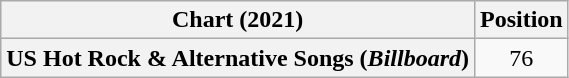<table class="wikitable plainrowheaders" style="text-align:center">
<tr>
<th scope="col">Chart (2021)</th>
<th scope="col">Position</th>
</tr>
<tr>
<th scope="row">US Hot Rock & Alternative Songs (<em>Billboard</em>)</th>
<td>76</td>
</tr>
</table>
